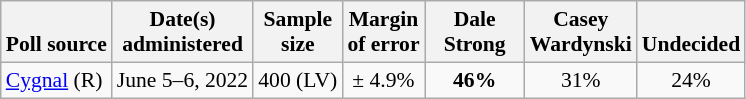<table class="wikitable" style="font-size:90%;text-align:center;">
<tr valign=bottom>
<th>Poll source</th>
<th>Date(s)<br>administered</th>
<th>Sample<br>size</th>
<th>Margin<br>of error</th>
<th style="width:60px;">Dale<br>Strong</th>
<th style="width:60px;">Casey<br>Wardynski</th>
<th>Undecided</th>
</tr>
<tr>
<td style="text-align:left;"><a href='#'>Cygnal</a> (R)</td>
<td>June 5–6, 2022</td>
<td>400 (LV)</td>
<td>± 4.9%</td>
<td><strong>46%</strong></td>
<td>31%</td>
<td>24%</td>
</tr>
</table>
